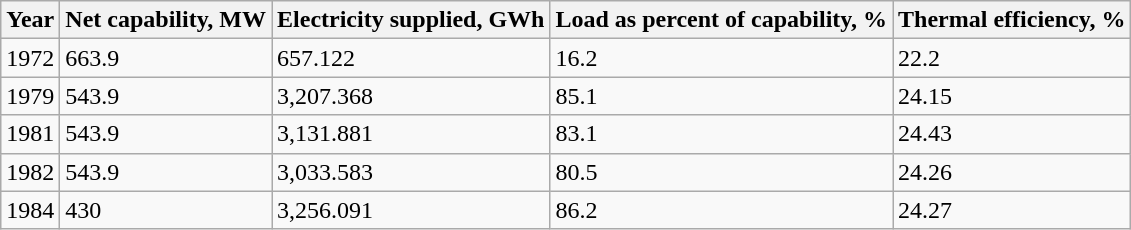<table class="wikitable sortable">
<tr>
<th>Year</th>
<th>Net capability, MW</th>
<th>Electricity supplied, GWh</th>
<th>Load as percent of capability, %</th>
<th>Thermal efficiency, %</th>
</tr>
<tr>
<td>1972</td>
<td>663.9</td>
<td>657.122</td>
<td>16.2</td>
<td>22.2</td>
</tr>
<tr>
<td>1979</td>
<td>543.9</td>
<td>3,207.368</td>
<td>85.1</td>
<td>24.15</td>
</tr>
<tr>
<td>1981</td>
<td>543.9</td>
<td>3,131.881</td>
<td>83.1</td>
<td>24.43</td>
</tr>
<tr>
<td>1982</td>
<td>543.9</td>
<td>3,033.583</td>
<td>80.5</td>
<td>24.26</td>
</tr>
<tr>
<td>1984</td>
<td>430</td>
<td>3,256.091</td>
<td>86.2</td>
<td>24.27</td>
</tr>
</table>
